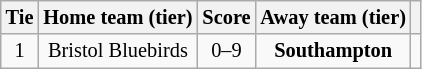<table class="wikitable" style="text-align:center; font-size:85%">
<tr>
<th>Tie</th>
<th>Home team (tier)</th>
<th>Score</th>
<th>Away team (tier)</th>
<th></th>
</tr>
<tr>
<td align="center">1</td>
<td>Bristol Bluebirds</td>
<td align="center">0–9</td>
<td><strong>Southampton</strong></td>
<td></td>
</tr>
</table>
